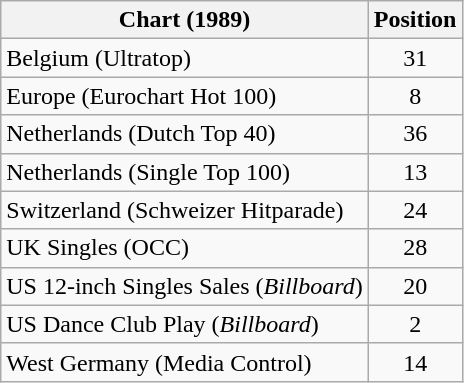<table class="wikitable sortable">
<tr>
<th>Chart (1989)</th>
<th>Position</th>
</tr>
<tr>
<td>Belgium (Ultratop)</td>
<td align="center">31</td>
</tr>
<tr>
<td>Europe (Eurochart Hot 100)</td>
<td align="center">8</td>
</tr>
<tr>
<td>Netherlands (Dutch Top 40)</td>
<td align="center">36</td>
</tr>
<tr>
<td>Netherlands (Single Top 100)</td>
<td align="center">13</td>
</tr>
<tr>
<td>Switzerland (Schweizer Hitparade)</td>
<td align="center">24</td>
</tr>
<tr>
<td>UK Singles (OCC)</td>
<td align="center">28</td>
</tr>
<tr>
<td>US 12-inch Singles Sales (<em>Billboard</em>)</td>
<td align="center">20</td>
</tr>
<tr>
<td>US Dance Club Play (<em>Billboard</em>)</td>
<td align="center">2</td>
</tr>
<tr>
<td>West Germany (Media Control)</td>
<td align="center">14</td>
</tr>
</table>
